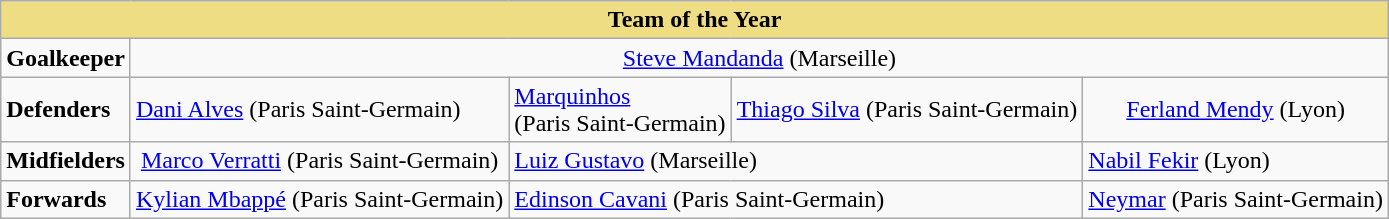<table class="wikitable">
<tr>
<th colspan="5" style="background-color: #eedd82">Team of the Year</th>
</tr>
<tr>
<td><strong>Goalkeeper</strong></td>
<td colspan="4" align="center"> <a href='#'>Steve Mandanda</a> (Marseille)</td>
</tr>
<tr>
<td><strong>Defenders</strong></td>
<td> <a href='#'>Dani Alves</a> (Paris Saint-Germain)</td>
<td><a href='#'>Marquinhos</a><br>(Paris Saint-Germain)</td>
<td align="center"> <a href='#'>Thiago Silva</a> (Paris Saint-Germain)</td>
<td align="center"> <a href='#'>Ferland Mendy</a> (Lyon)</td>
</tr>
<tr>
<td><strong>Midfielders</strong></td>
<td align="center"> <a href='#'>Marco Verratti</a> (Paris Saint-Germain)</td>
<td colspan="2"> <a href='#'>Luiz Gustavo</a> (Marseille)</td>
<td> <a href='#'>Nabil Fekir</a> (Lyon)</td>
</tr>
<tr>
<td><strong>Forwards</strong></td>
<td align="center"> <a href='#'>Kylian Mbappé</a> (Paris Saint-Germain)</td>
<td colspan="2"> <a href='#'>Edinson Cavani</a> (Paris Saint-Germain)</td>
<td> <a href='#'>Neymar</a> (Paris Saint-Germain)</td>
</tr>
</table>
